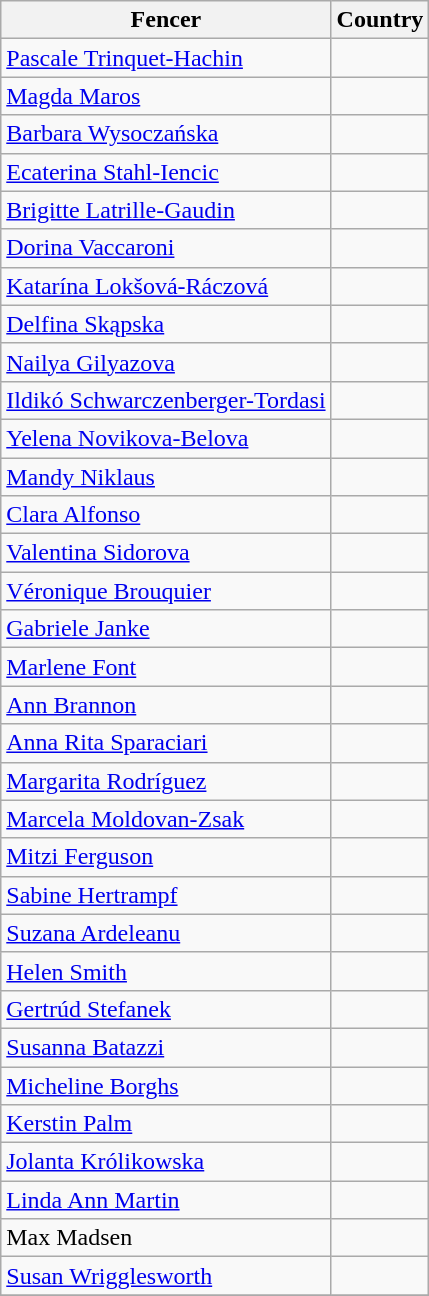<table class="wikitable" style="text-align: left;">
<tr>
<th>Fencer</th>
<th>Country</th>
</tr>
<tr>
<td><a href='#'>Pascale Trinquet-Hachin</a></td>
<td></td>
</tr>
<tr>
<td><a href='#'>Magda Maros</a></td>
<td></td>
</tr>
<tr>
<td><a href='#'>Barbara Wysoczańska</a></td>
<td></td>
</tr>
<tr>
<td><a href='#'>Ecaterina Stahl-Iencic</a></td>
<td></td>
</tr>
<tr>
<td><a href='#'>Brigitte Latrille-Gaudin</a></td>
<td></td>
</tr>
<tr>
<td><a href='#'>Dorina Vaccaroni</a></td>
<td></td>
</tr>
<tr>
<td><a href='#'>Katarína Lokšová-Ráczová</a></td>
<td></td>
</tr>
<tr>
<td><a href='#'>Delfina Skąpska</a></td>
<td></td>
</tr>
<tr>
<td><a href='#'>Nailya Gilyazova</a></td>
<td></td>
</tr>
<tr>
<td><a href='#'>Ildikó Schwarczenberger-Tordasi</a></td>
<td></td>
</tr>
<tr>
<td><a href='#'>Yelena Novikova-Belova</a></td>
<td></td>
</tr>
<tr>
<td><a href='#'>Mandy Niklaus</a></td>
<td></td>
</tr>
<tr>
<td><a href='#'>Clara Alfonso</a></td>
<td></td>
</tr>
<tr>
<td><a href='#'>Valentina Sidorova</a></td>
<td></td>
</tr>
<tr>
<td><a href='#'>Véronique Brouquier</a></td>
<td></td>
</tr>
<tr>
<td><a href='#'>Gabriele Janke</a></td>
<td></td>
</tr>
<tr>
<td><a href='#'>Marlene Font</a></td>
<td></td>
</tr>
<tr>
<td><a href='#'>Ann Brannon</a></td>
<td></td>
</tr>
<tr>
<td><a href='#'>Anna Rita Sparaciari</a></td>
<td></td>
</tr>
<tr>
<td><a href='#'>Margarita Rodríguez</a></td>
<td></td>
</tr>
<tr>
<td><a href='#'>Marcela Moldovan-Zsak</a></td>
<td></td>
</tr>
<tr>
<td><a href='#'>Mitzi Ferguson</a></td>
<td></td>
</tr>
<tr>
<td><a href='#'>Sabine Hertrampf</a></td>
<td></td>
</tr>
<tr>
<td><a href='#'>Suzana Ardeleanu</a></td>
<td></td>
</tr>
<tr>
<td><a href='#'>Helen Smith</a></td>
<td></td>
</tr>
<tr>
<td><a href='#'>Gertrúd Stefanek</a></td>
<td></td>
</tr>
<tr>
<td><a href='#'>Susanna Batazzi</a></td>
<td></td>
</tr>
<tr>
<td><a href='#'>Micheline Borghs</a></td>
<td></td>
</tr>
<tr>
<td><a href='#'>Kerstin Palm</a></td>
<td></td>
</tr>
<tr>
<td><a href='#'>Jolanta Królikowska</a></td>
<td></td>
</tr>
<tr>
<td><a href='#'>Linda Ann Martin</a></td>
<td></td>
</tr>
<tr>
<td>Max Madsen</td>
<td></td>
</tr>
<tr>
<td><a href='#'>Susan Wrigglesworth</a></td>
<td></td>
</tr>
<tr>
</tr>
</table>
